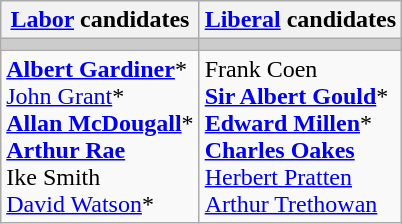<table class="wikitable">
<tr>
<th><a href='#'>Labor</a> candidates</th>
<th><a href='#'>Liberal</a> candidates</th>
</tr>
<tr bgcolor="#cccccc">
<td></td>
<td></td>
</tr>
<tr>
<td><strong><a href='#'>Albert Gardiner</a></strong>*<br><a href='#'>John Grant</a>*<br><strong><a href='#'>Allan McDougall</a></strong>*<br><strong><a href='#'>Arthur Rae</a></strong><br>Ike Smith<br><a href='#'>David Watson</a>*</td>
<td>Frank Coen<br><strong><a href='#'>Sir Albert Gould</a></strong>*<br><strong><a href='#'>Edward Millen</a></strong>*<br><strong><a href='#'>Charles Oakes</a></strong><br><a href='#'>Herbert Pratten</a><br><a href='#'>Arthur Trethowan</a></td>
</tr>
</table>
